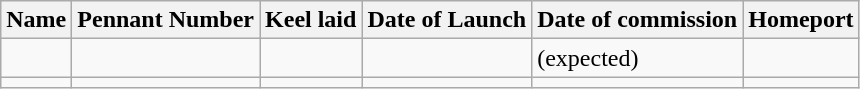<table class="wikitable sortable">
<tr>
<th>Name</th>
<th>Pennant Number</th>
<th>Keel laid</th>
<th>Date of Launch</th>
<th>Date of commission</th>
<th>Homeport</th>
</tr>
<tr>
<td></td>
<td></td>
<td></td>
<td></td>
<td> (expected)</td>
<td></td>
</tr>
<tr>
<td></td>
<td></td>
<td></td>
<td></td>
<td></td>
<td></td>
</tr>
</table>
